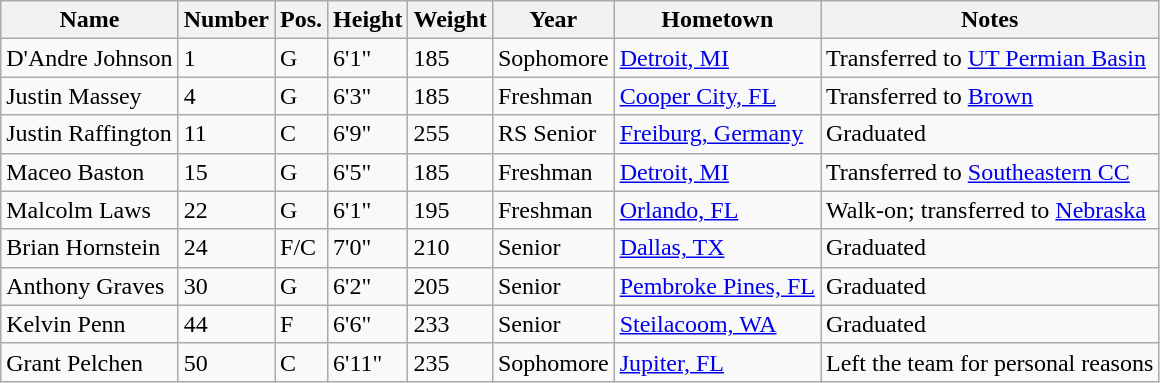<table class="wikitable sortable" border="1">
<tr>
<th>Name</th>
<th>Number</th>
<th>Pos.</th>
<th>Height</th>
<th>Weight</th>
<th>Year</th>
<th>Hometown</th>
<th class="unsortable">Notes</th>
</tr>
<tr>
<td>D'Andre Johnson</td>
<td>1</td>
<td>G</td>
<td>6'1"</td>
<td>185</td>
<td>Sophomore</td>
<td><a href='#'>Detroit, MI</a></td>
<td>Transferred to <a href='#'>UT Permian Basin</a></td>
</tr>
<tr>
<td>Justin Massey</td>
<td>4</td>
<td>G</td>
<td>6'3"</td>
<td>185</td>
<td>Freshman</td>
<td><a href='#'>Cooper City, FL</a></td>
<td>Transferred to <a href='#'>Brown</a></td>
</tr>
<tr>
<td>Justin Raffington</td>
<td>11</td>
<td>C</td>
<td>6'9"</td>
<td>255</td>
<td>RS Senior</td>
<td><a href='#'>Freiburg, Germany</a></td>
<td>Graduated</td>
</tr>
<tr>
<td>Maceo Baston</td>
<td>15</td>
<td>G</td>
<td>6'5"</td>
<td>185</td>
<td>Freshman</td>
<td><a href='#'>Detroit, MI</a></td>
<td>Transferred to <a href='#'>Southeastern CC</a></td>
</tr>
<tr>
<td>Malcolm Laws</td>
<td>22</td>
<td>G</td>
<td>6'1"</td>
<td>195</td>
<td>Freshman</td>
<td><a href='#'>Orlando, FL</a></td>
<td>Walk-on; transferred to <a href='#'>Nebraska</a></td>
</tr>
<tr>
<td>Brian Hornstein</td>
<td>24</td>
<td>F/C</td>
<td>7'0"</td>
<td>210</td>
<td>Senior</td>
<td><a href='#'>Dallas, TX</a></td>
<td>Graduated</td>
</tr>
<tr>
<td>Anthony Graves</td>
<td>30</td>
<td>G</td>
<td>6'2"</td>
<td>205</td>
<td>Senior</td>
<td><a href='#'>Pembroke Pines, FL</a></td>
<td>Graduated</td>
</tr>
<tr>
<td>Kelvin Penn</td>
<td>44</td>
<td>F</td>
<td>6'6"</td>
<td>233</td>
<td>Senior</td>
<td><a href='#'>Steilacoom, WA</a></td>
<td>Graduated</td>
</tr>
<tr>
<td>Grant Pelchen</td>
<td>50</td>
<td>C</td>
<td>6'11"</td>
<td>235</td>
<td>Sophomore</td>
<td><a href='#'>Jupiter, FL</a></td>
<td>Left the team for personal reasons</td>
</tr>
</table>
